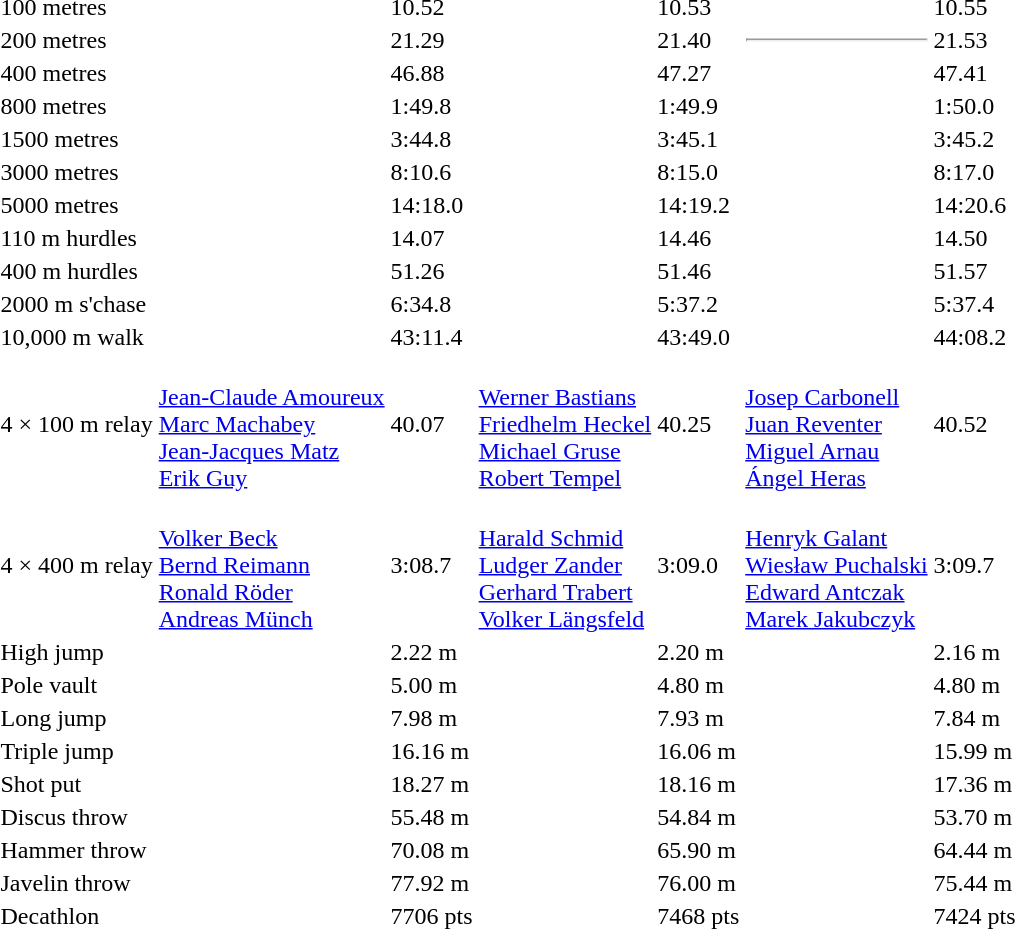<table>
<tr>
<td>100 metres</td>
<td></td>
<td>10.52</td>
<td></td>
<td>10.53</td>
<td></td>
<td>10.55</td>
</tr>
<tr>
<td>200 metres</td>
<td></td>
<td>21.29</td>
<td></td>
<td>21.40</td>
<td><hr></td>
<td>21.53</td>
</tr>
<tr>
<td>400 metres</td>
<td></td>
<td>46.88</td>
<td></td>
<td>47.27</td>
<td></td>
<td>47.41</td>
</tr>
<tr>
<td>800 metres</td>
<td></td>
<td>1:49.8</td>
<td></td>
<td>1:49.9</td>
<td></td>
<td>1:50.0</td>
</tr>
<tr>
<td>1500 metres</td>
<td></td>
<td>3:44.8</td>
<td></td>
<td>3:45.1</td>
<td></td>
<td>3:45.2</td>
</tr>
<tr>
<td>3000 metres</td>
<td></td>
<td>8:10.6</td>
<td></td>
<td>8:15.0</td>
<td></td>
<td>8:17.0</td>
</tr>
<tr>
<td>5000 metres</td>
<td></td>
<td>14:18.0</td>
<td></td>
<td>14:19.2</td>
<td></td>
<td>14:20.6</td>
</tr>
<tr>
<td>110 m hurdles</td>
<td></td>
<td>14.07</td>
<td></td>
<td>14.46</td>
<td></td>
<td>14.50</td>
</tr>
<tr>
<td>400 m hurdles</td>
<td></td>
<td>51.26</td>
<td></td>
<td>51.46</td>
<td></td>
<td>51.57</td>
</tr>
<tr>
<td>2000 m s'chase</td>
<td></td>
<td>6:34.8</td>
<td></td>
<td>5:37.2</td>
<td></td>
<td>5:37.4</td>
</tr>
<tr>
<td>10,000 m walk</td>
<td></td>
<td>43:11.4</td>
<td></td>
<td>43:49.0</td>
<td></td>
<td>44:08.2</td>
</tr>
<tr>
<td>4 × 100 m relay</td>
<td><br><a href='#'>Jean-Claude Amoureux</a><br><a href='#'>Marc Machabey</a><br><a href='#'>Jean-Jacques Matz</a><br><a href='#'>Erik Guy</a></td>
<td>40.07</td>
<td><br><a href='#'>Werner Bastians</a><br><a href='#'>Friedhelm Heckel</a><br><a href='#'>Michael Gruse</a><br><a href='#'>Robert Tempel</a></td>
<td>40.25</td>
<td><br><a href='#'>Josep Carbonell</a><br><a href='#'>Juan Reventer</a><br><a href='#'>Miguel Arnau</a><br><a href='#'>Ángel Heras</a></td>
<td>40.52</td>
</tr>
<tr>
<td>4 × 400 m relay</td>
<td><br><a href='#'>Volker Beck</a><br><a href='#'>Bernd Reimann</a><br><a href='#'>Ronald Röder</a><br><a href='#'>Andreas Münch</a></td>
<td>3:08.7</td>
<td><br><a href='#'>Harald Schmid</a><br><a href='#'>Ludger Zander</a><br><a href='#'>Gerhard Trabert</a><br><a href='#'>Volker Längsfeld</a></td>
<td>3:09.0</td>
<td><br><a href='#'>Henryk Galant</a><br><a href='#'>Wiesław Puchalski</a><br><a href='#'>Edward Antczak</a><br><a href='#'>Marek Jakubczyk</a></td>
<td>3:09.7</td>
</tr>
<tr>
<td>High jump</td>
<td></td>
<td>2.22 m</td>
<td></td>
<td>2.20 m</td>
<td></td>
<td>2.16 m</td>
</tr>
<tr>
<td>Pole vault</td>
<td></td>
<td>5.00 m</td>
<td></td>
<td>4.80 m</td>
<td></td>
<td>4.80 m</td>
</tr>
<tr>
<td>Long jump</td>
<td></td>
<td>7.98 m</td>
<td></td>
<td>7.93 m</td>
<td></td>
<td>7.84 m</td>
</tr>
<tr>
<td>Triple jump</td>
<td></td>
<td>16.16 m</td>
<td></td>
<td>16.06 m</td>
<td></td>
<td>15.99 m</td>
</tr>
<tr>
<td>Shot put</td>
<td></td>
<td>18.27 m</td>
<td></td>
<td>18.16 m</td>
<td></td>
<td>17.36 m</td>
</tr>
<tr>
<td>Discus throw</td>
<td></td>
<td>55.48 m</td>
<td></td>
<td>54.84 m</td>
<td></td>
<td>53.70 m</td>
</tr>
<tr>
<td>Hammer throw</td>
<td></td>
<td>70.08 m</td>
<td></td>
<td>65.90 m</td>
<td></td>
<td>64.44 m</td>
</tr>
<tr>
<td>Javelin throw</td>
<td></td>
<td>77.92 m</td>
<td></td>
<td>76.00 m</td>
<td></td>
<td>75.44 m</td>
</tr>
<tr>
<td>Decathlon</td>
<td></td>
<td>7706 pts</td>
<td></td>
<td>7468 pts</td>
<td></td>
<td>7424 pts</td>
</tr>
</table>
